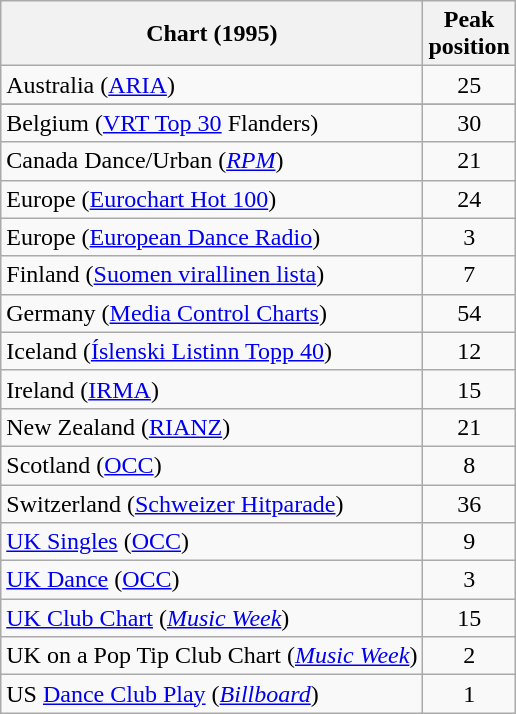<table class="wikitable sortable">
<tr>
<th align="left">Chart (1995)</th>
<th align="left">Peak<br>position</th>
</tr>
<tr>
<td align="left">Australia (<a href='#'>ARIA</a>)</td>
<td align="center">25</td>
</tr>
<tr>
</tr>
<tr>
<td align="left">Belgium (<a href='#'>VRT Top 30</a> Flanders)</td>
<td align="center">30</td>
</tr>
<tr>
<td align="left">Canada Dance/Urban (<a href='#'><em>RPM</em></a>)</td>
<td align="center">21</td>
</tr>
<tr>
<td align="left">Europe (<a href='#'>Eurochart Hot 100</a>)</td>
<td align="center">24</td>
</tr>
<tr>
<td align="left">Europe (<a href='#'>European Dance Radio</a>)</td>
<td align="center">3</td>
</tr>
<tr>
<td align="left">Finland (<a href='#'>Suomen virallinen lista</a>)</td>
<td align="center">7</td>
</tr>
<tr>
<td align="left">Germany (<a href='#'>Media Control Charts</a>)</td>
<td align="center">54</td>
</tr>
<tr>
<td align="left">Iceland (<a href='#'>Íslenski Listinn Topp 40</a>)</td>
<td align="center">12</td>
</tr>
<tr>
<td align="left">Ireland (<a href='#'>IRMA</a>)</td>
<td align="center">15</td>
</tr>
<tr>
<td align="left">New Zealand (<a href='#'>RIANZ</a>)</td>
<td align="center">21</td>
</tr>
<tr>
<td align="left">Scotland (<a href='#'>OCC</a>)</td>
<td align="center">8</td>
</tr>
<tr>
<td align="left">Switzerland (<a href='#'>Schweizer Hitparade</a>)</td>
<td align="center">36</td>
</tr>
<tr>
<td align="left"><a href='#'>UK Singles</a> (<a href='#'>OCC</a>)</td>
<td align="center">9</td>
</tr>
<tr>
<td align="left"><a href='#'>UK Dance</a> (<a href='#'>OCC</a>)</td>
<td align="center">3</td>
</tr>
<tr>
<td align="left"><a href='#'>UK Club Chart</a> (<em><a href='#'>Music Week</a></em>)</td>
<td align="center">15</td>
</tr>
<tr>
<td align="left">UK on a Pop Tip Club Chart (<em><a href='#'>Music Week</a></em>)</td>
<td align="center">2</td>
</tr>
<tr>
<td align="left">US <a href='#'>Dance Club Play</a> (<em><a href='#'>Billboard</a></em>)</td>
<td align="center">1</td>
</tr>
</table>
